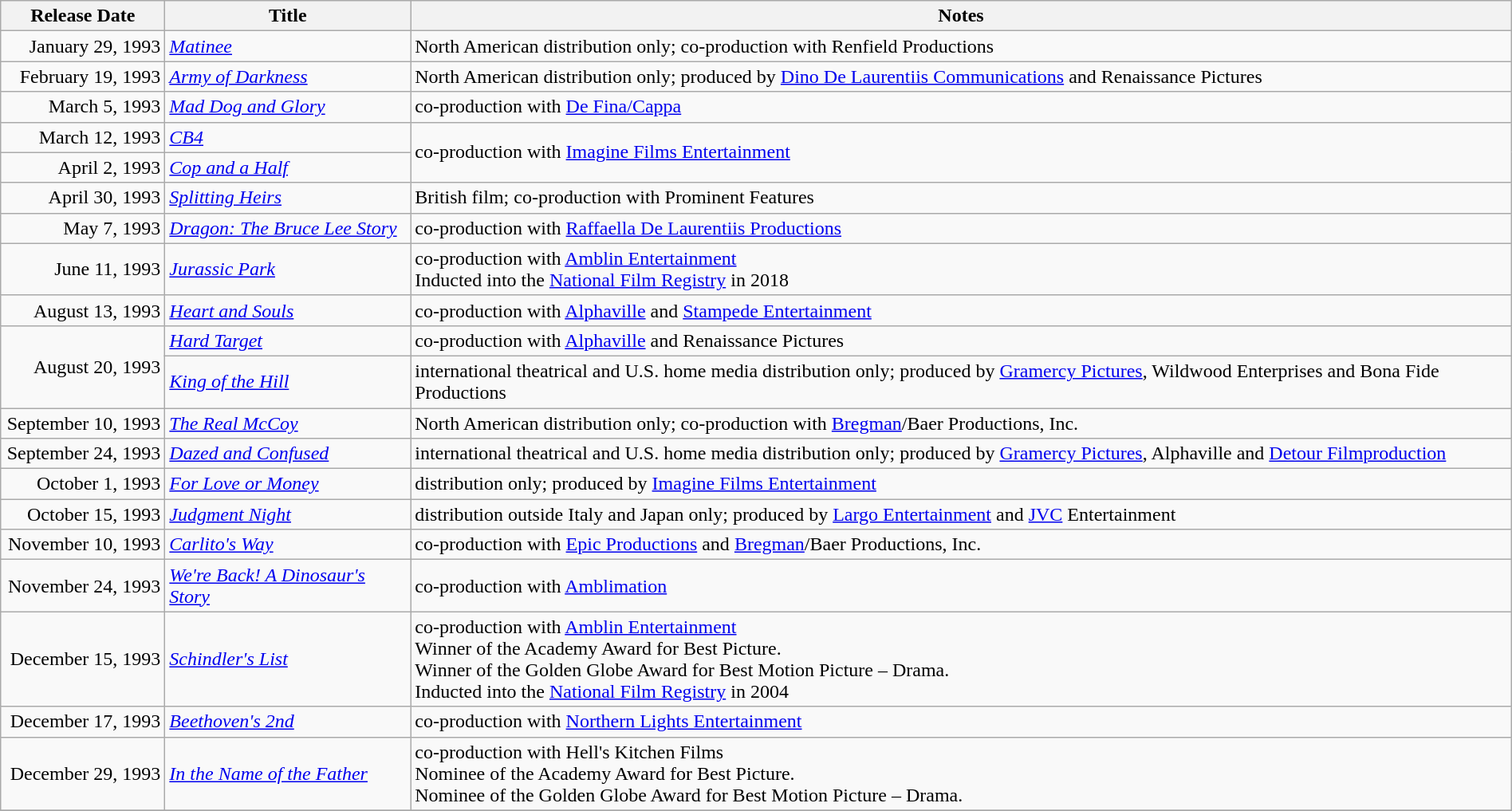<table class="wikitable sortable" style="width:100%;">
<tr>
<th scope="col" style="width:130px;">Release Date</th>
<th>Title</th>
<th>Notes</th>
</tr>
<tr>
<td style="text-align:right;">January 29, 1993</td>
<td><em><a href='#'>Matinee</a></em></td>
<td>North American distribution only; co-production with Renfield Productions</td>
</tr>
<tr>
<td style="text-align:right;">February 19, 1993</td>
<td><em><a href='#'>Army of Darkness</a></em></td>
<td>North American distribution only; produced by <a href='#'>Dino De Laurentiis Communications</a> and Renaissance Pictures</td>
</tr>
<tr>
<td style="text-align:right;">March 5, 1993</td>
<td><em><a href='#'>Mad Dog and Glory</a></em></td>
<td>co-production with <a href='#'>De Fina/Cappa</a></td>
</tr>
<tr>
<td style="text-align:right;">March 12, 1993</td>
<td><em><a href='#'>CB4</a></em></td>
<td rowspan="2">co-production with <a href='#'>Imagine Films Entertainment</a></td>
</tr>
<tr>
<td style="text-align:right;">April 2, 1993</td>
<td><em><a href='#'>Cop and a Half</a></em></td>
</tr>
<tr>
<td style="text-align:right;">April 30, 1993</td>
<td><em><a href='#'>Splitting Heirs</a></em></td>
<td>British film; co-production with Prominent Features</td>
</tr>
<tr>
<td style="text-align:right;">May 7, 1993</td>
<td><em><a href='#'>Dragon: The Bruce Lee Story</a></em></td>
<td>co-production with <a href='#'>Raffaella De Laurentiis Productions</a></td>
</tr>
<tr>
<td style="text-align:right;">June 11, 1993</td>
<td><em><a href='#'>Jurassic Park</a></em></td>
<td>co-production with <a href='#'>Amblin Entertainment</a><br>Inducted into the <a href='#'>National Film Registry</a> in 2018</td>
</tr>
<tr>
<td style="text-align:right;">August 13, 1993</td>
<td><em><a href='#'>Heart and Souls</a></em></td>
<td>co-production with <a href='#'>Alphaville</a> and <a href='#'>Stampede Entertainment</a></td>
</tr>
<tr>
<td style="text-align:right;" rowspan="2">August 20, 1993</td>
<td><em><a href='#'>Hard Target</a></em></td>
<td>co-production with <a href='#'>Alphaville</a> and Renaissance Pictures</td>
</tr>
<tr>
<td><em><a href='#'>King of the Hill</a></em></td>
<td>international theatrical and U.S. home media distribution only; produced by <a href='#'>Gramercy Pictures</a>, Wildwood Enterprises and Bona Fide Productions</td>
</tr>
<tr>
<td style="text-align:right;">September 10, 1993</td>
<td><em><a href='#'>The Real McCoy</a></em></td>
<td>North American distribution only; co-production with <a href='#'>Bregman</a>/Baer Productions, Inc.</td>
</tr>
<tr>
<td style="text-align:right;">September 24, 1993</td>
<td><em><a href='#'>Dazed and Confused</a></em></td>
<td>international theatrical and U.S. home media distribution only; produced by <a href='#'>Gramercy Pictures</a>, Alphaville and <a href='#'>Detour Filmproduction</a></td>
</tr>
<tr>
<td style="text-align:right;">October 1, 1993</td>
<td><em><a href='#'>For Love or Money</a></em></td>
<td>distribution only; produced by <a href='#'>Imagine Films Entertainment</a></td>
</tr>
<tr>
<td style="text-align:right;">October 15, 1993</td>
<td><em><a href='#'>Judgment Night</a></em></td>
<td>distribution outside Italy and Japan only; produced by <a href='#'>Largo Entertainment</a> and <a href='#'>JVC</a> Entertainment</td>
</tr>
<tr>
<td style="text-align:right;">November 10, 1993</td>
<td><em><a href='#'>Carlito's Way</a></em></td>
<td>co-production with <a href='#'>Epic Productions</a> and <a href='#'>Bregman</a>/Baer Productions, Inc.</td>
</tr>
<tr>
<td style="text-align:right;">November 24, 1993</td>
<td><em><a href='#'>We're Back! A Dinosaur's Story</a></em></td>
<td>co-production with <a href='#'>Amblimation</a></td>
</tr>
<tr>
<td style="text-align:right;">December 15, 1993</td>
<td><em><a href='#'>Schindler's List</a></em></td>
<td>co-production with <a href='#'>Amblin Entertainment</a><br>Winner of the Academy Award for Best Picture.<br>Winner of the Golden Globe Award for Best Motion Picture – Drama.<br>Inducted into the <a href='#'>National Film Registry</a> in 2004</td>
</tr>
<tr>
<td style="text-align:right;">December 17, 1993</td>
<td><em><a href='#'>Beethoven's 2nd</a></em></td>
<td>co-production with <a href='#'>Northern Lights Entertainment</a></td>
</tr>
<tr>
<td style="text-align:right;">December 29, 1993</td>
<td><em><a href='#'>In the Name of the Father</a></em></td>
<td>co-production with Hell's Kitchen Films<br>Nominee of the Academy Award for Best Picture.<br>Nominee of the Golden Globe Award for Best Motion Picture – Drama.</td>
</tr>
<tr>
</tr>
</table>
